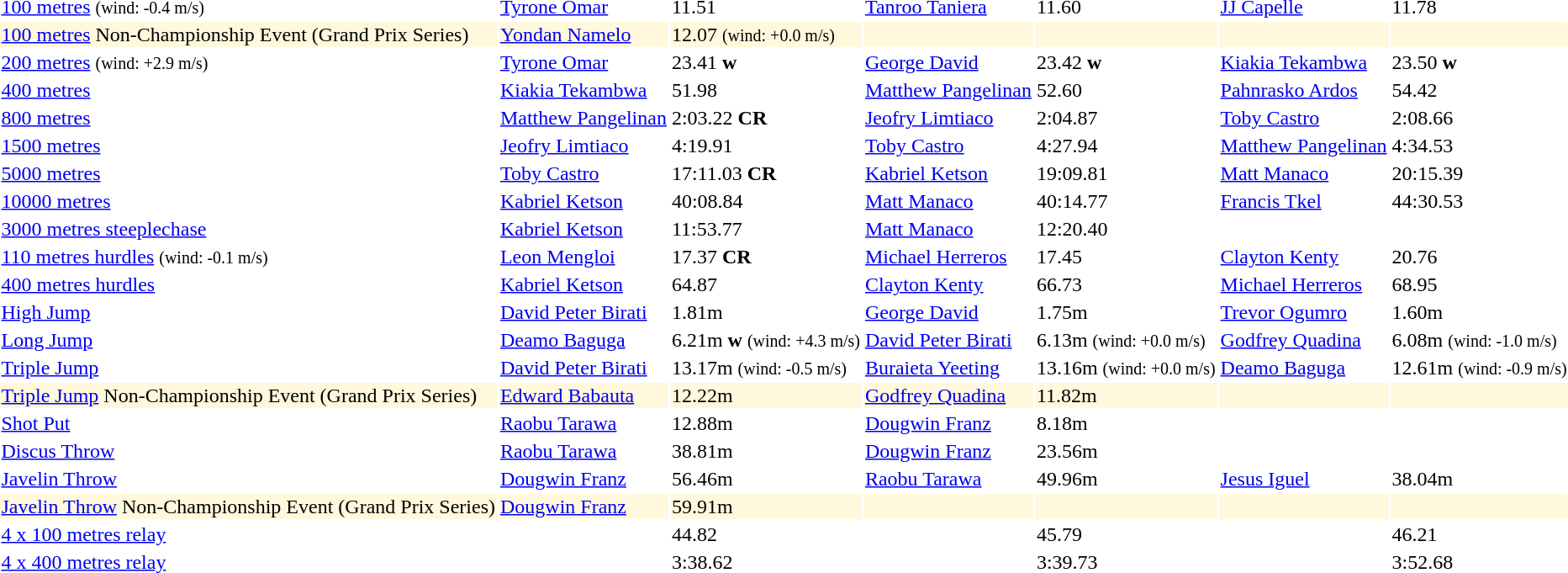<table>
<tr>
<td><a href='#'>100 metres</a> <small>(wind: -0.4 m/s)</small></td>
<td align=left><a href='#'>Tyrone Omar</a> <br> </td>
<td>11.51</td>
<td align=left><a href='#'>Tanroo Taniera</a> <br> </td>
<td>11.60</td>
<td align=left><a href='#'>JJ Capelle</a> <br> </td>
<td>11.78</td>
</tr>
<tr style="background-color:CornSilk">
<td><a href='#'>100 metres</a> Non-Championship Event (Grand Prix Series)</td>
<td align=left><a href='#'>Yondan Namelo</a> <br> </td>
<td>12.07 <small>(wind: +0.0 m/s)</small></td>
<td></td>
<td></td>
<td></td>
<td></td>
</tr>
<tr>
<td><a href='#'>200 metres</a> <small>(wind: +2.9 m/s)</small></td>
<td align=left><a href='#'>Tyrone Omar</a> <br> </td>
<td>23.41 <strong>w</strong></td>
<td align=left><a href='#'>George David</a> <br> </td>
<td>23.42 <strong>w</strong></td>
<td align=left><a href='#'>Kiakia Tekambwa</a> <br> </td>
<td>23.50 <strong>w</strong></td>
</tr>
<tr>
<td><a href='#'>400 metres</a></td>
<td align=left><a href='#'>Kiakia Tekambwa</a> <br> </td>
<td>51.98</td>
<td align=left><a href='#'>Matthew Pangelinan</a> <br> </td>
<td>52.60</td>
<td align=left><a href='#'>Pahnrasko Ardos</a> <br> </td>
<td>54.42</td>
</tr>
<tr>
<td><a href='#'>800 metres</a></td>
<td align=left><a href='#'>Matthew Pangelinan</a> <br> </td>
<td>2:03.22 <strong>CR</strong></td>
<td align=left><a href='#'>Jeofry Limtiaco</a> <br> </td>
<td>2:04.87</td>
<td align=left><a href='#'>Toby Castro</a> <br> </td>
<td>2:08.66</td>
</tr>
<tr>
<td><a href='#'>1500 metres</a></td>
<td align=left><a href='#'>Jeofry Limtiaco</a> <br> </td>
<td>4:19.91</td>
<td align=left><a href='#'>Toby Castro</a> <br> </td>
<td>4:27.94</td>
<td align=left><a href='#'>Matthew Pangelinan</a> <br> </td>
<td>4:34.53</td>
</tr>
<tr>
<td><a href='#'>5000 metres</a></td>
<td align=left><a href='#'>Toby Castro</a> <br> </td>
<td>17:11.03 <strong>CR</strong></td>
<td align=left><a href='#'>Kabriel Ketson</a> <br> </td>
<td>19:09.81</td>
<td align=left><a href='#'>Matt Manaco</a> <br> </td>
<td>20:15.39</td>
</tr>
<tr>
<td><a href='#'>10000 metres</a></td>
<td align=left><a href='#'>Kabriel Ketson</a> <br> </td>
<td>40:08.84</td>
<td align=left><a href='#'>Matt Manaco</a> <br> </td>
<td>40:14.77</td>
<td align=left><a href='#'>Francis Tkel</a> <br> </td>
<td>44:30.53</td>
</tr>
<tr>
<td><a href='#'>3000 metres steeplechase</a></td>
<td align=left><a href='#'>Kabriel Ketson</a> <br> </td>
<td>11:53.77</td>
<td align=left><a href='#'>Matt Manaco</a> <br> </td>
<td>12:20.40</td>
<td></td>
<td></td>
</tr>
<tr>
<td><a href='#'>110 metres hurdles</a> <small>(wind: -0.1 m/s)</small></td>
<td align=left><a href='#'>Leon Mengloi</a> <br> </td>
<td>17.37 <strong>CR</strong></td>
<td align=left><a href='#'>Michael Herreros</a> <br> </td>
<td>17.45</td>
<td align=left><a href='#'>Clayton Kenty</a> <br> </td>
<td>20.76</td>
</tr>
<tr>
<td><a href='#'>400 metres hurdles</a></td>
<td align=left><a href='#'>Kabriel Ketson</a> <br> </td>
<td>64.87</td>
<td align=left><a href='#'>Clayton Kenty</a> <br> </td>
<td>66.73</td>
<td align=left><a href='#'>Michael Herreros</a> <br> </td>
<td>68.95</td>
</tr>
<tr>
<td><a href='#'>High Jump</a></td>
<td align=left><a href='#'>David Peter Birati</a> <br> </td>
<td>1.81m</td>
<td align=left><a href='#'>George David</a> <br> </td>
<td>1.75m</td>
<td align=left><a href='#'>Trevor Ogumro</a> <br> </td>
<td>1.60m</td>
</tr>
<tr>
<td><a href='#'>Long Jump</a></td>
<td align=left><a href='#'>Deamo Baguga</a> <br> </td>
<td>6.21m <strong>w</strong> <small>(wind: +4.3 m/s)</small></td>
<td align=left><a href='#'>David Peter Birati</a> <br> </td>
<td>6.13m <small>(wind: +0.0 m/s)</small></td>
<td align=left><a href='#'>Godfrey Quadina</a> <br> </td>
<td>6.08m <small>(wind: -1.0 m/s)</small></td>
</tr>
<tr>
<td><a href='#'>Triple Jump</a></td>
<td align=left><a href='#'>David Peter Birati</a> <br> </td>
<td>13.17m <small>(wind: -0.5 m/s)</small></td>
<td align=left><a href='#'>Buraieta Yeeting</a> <br> </td>
<td>13.16m <small>(wind: +0.0 m/s)</small></td>
<td align=left><a href='#'>Deamo Baguga</a> <br> </td>
<td>12.61m <small>(wind: -0.9 m/s)</small></td>
</tr>
<tr style="background-color:CornSilk">
<td><a href='#'>Triple Jump</a> Non-Championship Event (Grand Prix Series)</td>
<td align=left><a href='#'>Edward Babauta</a> <br> </td>
<td>12.22m</td>
<td align=left><a href='#'>Godfrey Quadina</a> <br> </td>
<td>11.82m</td>
<td></td>
<td></td>
</tr>
<tr>
<td><a href='#'>Shot Put</a></td>
<td align=left><a href='#'>Raobu Tarawa</a> <br> </td>
<td>12.88m</td>
<td align=left><a href='#'>Dougwin Franz</a> <br> </td>
<td>8.18m</td>
<td></td>
<td></td>
</tr>
<tr>
<td><a href='#'>Discus Throw</a></td>
<td align=left><a href='#'>Raobu Tarawa</a> <br> </td>
<td>38.81m</td>
<td align=left><a href='#'>Dougwin Franz</a> <br> </td>
<td>23.56m</td>
<td></td>
<td></td>
</tr>
<tr>
<td><a href='#'>Javelin Throw</a></td>
<td align=left><a href='#'>Dougwin Franz</a> <br> </td>
<td>56.46m</td>
<td align=left><a href='#'>Raobu Tarawa</a> <br> </td>
<td>49.96m</td>
<td align=left><a href='#'>Jesus Iguel</a> <br> </td>
<td>38.04m</td>
</tr>
<tr style="background-color:CornSilk">
<td><a href='#'>Javelin Throw</a> Non-Championship Event (Grand Prix Series)</td>
<td align=left><a href='#'>Dougwin Franz</a> <br> </td>
<td>59.91m</td>
<td></td>
<td></td>
<td></td>
<td></td>
</tr>
<tr>
<td><a href='#'>4 x 100 metres relay</a></td>
<td></td>
<td>44.82</td>
<td></td>
<td>45.79</td>
<td></td>
<td>46.21</td>
</tr>
<tr>
<td><a href='#'>4 x 400 metres relay</a></td>
<td></td>
<td>3:38.62</td>
<td></td>
<td>3:39.73</td>
<td></td>
<td>3:52.68</td>
</tr>
</table>
